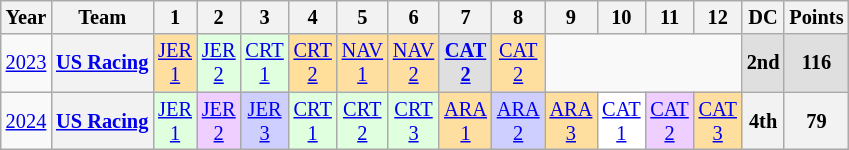<table class="wikitable" style="text-align:center; font-size:85%">
<tr>
<th>Year</th>
<th>Team</th>
<th>1</th>
<th>2</th>
<th>3</th>
<th>4</th>
<th>5</th>
<th>6</th>
<th>7</th>
<th>8</th>
<th>9</th>
<th>10</th>
<th>11</th>
<th>12</th>
<th>DC</th>
<th>Points</th>
</tr>
<tr>
<td><a href='#'>2023</a></td>
<th nowrap><a href='#'>US Racing</a></th>
<td style="background:#FFDF9F;"><a href='#'>JER<br>1</a><br></td>
<td style="background:#DFFFDF;"><a href='#'>JER<br>2</a><br></td>
<td style="background:#DFFFDF;"><a href='#'>CRT<br>1</a><br></td>
<td style="background:#FFDF99;"><a href='#'>CRT<br>2</a><br></td>
<td style="background:#FFDF9F;"><a href='#'>NAV<br>1</a><br></td>
<td style="background:#FFDF9F;"><a href='#'>NAV<br>2</a><br></td>
<td style="background:#DFDFDF;"><strong><a href='#'>CAT<br>2</a></strong><br></td>
<td style="background:#FFDF9F;"><a href='#'>CAT<br>2</a><br></td>
<td colspan=4></td>
<th style="background:#DFDFDF;">2nd</th>
<th style="background:#DFDFDF;">116</th>
</tr>
<tr>
<td><a href='#'>2024</a></td>
<th nowrap><a href='#'>US Racing</a></th>
<td style="background:#DFFFDF;"><a href='#'>JER<br>1</a><br></td>
<td style="background:#EFCFFF;"><a href='#'>JER<br>2</a><br></td>
<td style="background:#CFCFFF;"><a href='#'>JER<br>3</a><br></td>
<td style="background:#DFFFDF;"><a href='#'>CRT<br>1</a><br></td>
<td style="background:#DFFFDF;"><a href='#'>CRT<br>2</a><br></td>
<td style="background:#DFFFDF;"><a href='#'>CRT<br>3</a><br></td>
<td style="background:#FFDF9F;"><a href='#'>ARA<br>1</a><br></td>
<td style="background:#CFCFFF;"><a href='#'>ARA<br>2</a><br></td>
<td style="background:#FFDF9F;"><a href='#'>ARA<br>3</a><br></td>
<td style="background:#FFFFFF;"><a href='#'>CAT<br>1</a><br></td>
<td style="background:#EFCFFF;"><a href='#'>CAT<br>2</a><br></td>
<td style="background:#FFDF9F;"><a href='#'>CAT<br>3</a><br></td>
<th style="background:#;">4th</th>
<th style="background:#;">79</th>
</tr>
</table>
